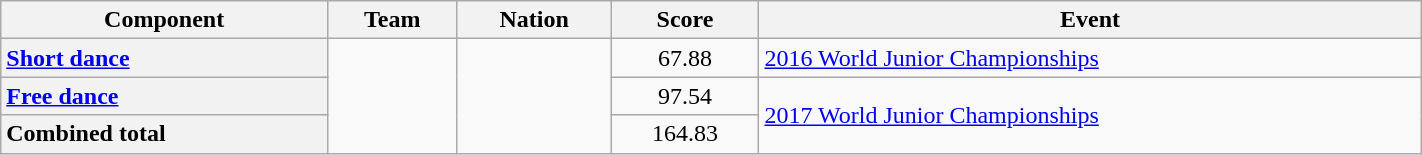<table class="wikitable unsortable" style="text-align:left; width:75%">
<tr>
<th scope="col">Component</th>
<th scope="col">Team</th>
<th scope="col">Nation</th>
<th scope="col">Score</th>
<th scope="col">Event</th>
</tr>
<tr>
<th scope="row" style="text-align:left"><a href='#'>Short dance</a></th>
<td rowspan="3"></td>
<td rowspan="3"></td>
<td style="text-align:center">67.88</td>
<td><a href='#'>2016 World Junior Championships</a></td>
</tr>
<tr>
<th scope="row" style="text-align:left"><a href='#'>Free dance</a></th>
<td style="text-align:center">97.54</td>
<td rowspan="2"><a href='#'>2017 World Junior Championships</a></td>
</tr>
<tr>
<th scope="row" style="text-align:left">Combined total</th>
<td style="text-align:center">164.83</td>
</tr>
</table>
